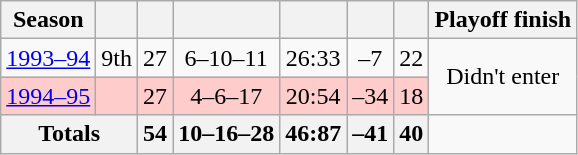<table class="wikitable">
<tr>
<th>Season</th>
<th></th>
<th></th>
<th></th>
<th></th>
<th></th>
<th></th>
<th>Playoff finish</th>
</tr>
<tr align=center>
<td><a href='#'>1993–94</a></td>
<td>9th</td>
<td>27</td>
<td>6–10–11</td>
<td>26:33</td>
<td>–7</td>
<td>22</td>
<td rowspan=2>Didn't enter</td>
</tr>
<tr align=center bgcolor=FFCCCC>
<td><a href='#'>1994–95</a></td>
<td></td>
<td>27</td>
<td>4–6–17</td>
<td>20:54</td>
<td>–34</td>
<td>18</td>
</tr>
<tr>
<th colspan=2>Totals</th>
<th>54</th>
<th>10–16–28</th>
<th>46:87</th>
<th>–41</th>
<th>40</th>
</tr>
</table>
